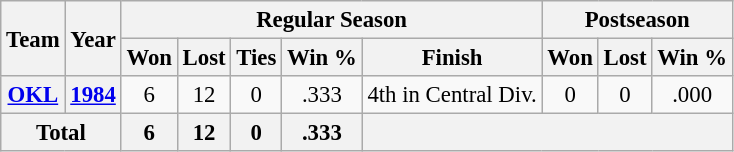<table class="wikitable" style="font-size: 95%; text-align:center;">
<tr>
<th rowspan="2">Team</th>
<th rowspan="2">Year</th>
<th colspan="5">Regular Season</th>
<th colspan="4">Postseason</th>
</tr>
<tr>
<th>Won</th>
<th>Lost</th>
<th>Ties</th>
<th>Win %</th>
<th>Finish</th>
<th>Won</th>
<th>Lost</th>
<th>Win %</th>
</tr>
<tr>
<th><a href='#'>OKL</a></th>
<th><a href='#'>1984</a></th>
<td>6</td>
<td>12</td>
<td>0</td>
<td>.333</td>
<td>4th in Central Div.</td>
<td>0</td>
<td>0</td>
<td>.000</td>
</tr>
<tr>
<th colspan="2">Total</th>
<th>6</th>
<th>12</th>
<th>0</th>
<th>.333</th>
<th colspan="5"></th>
</tr>
</table>
